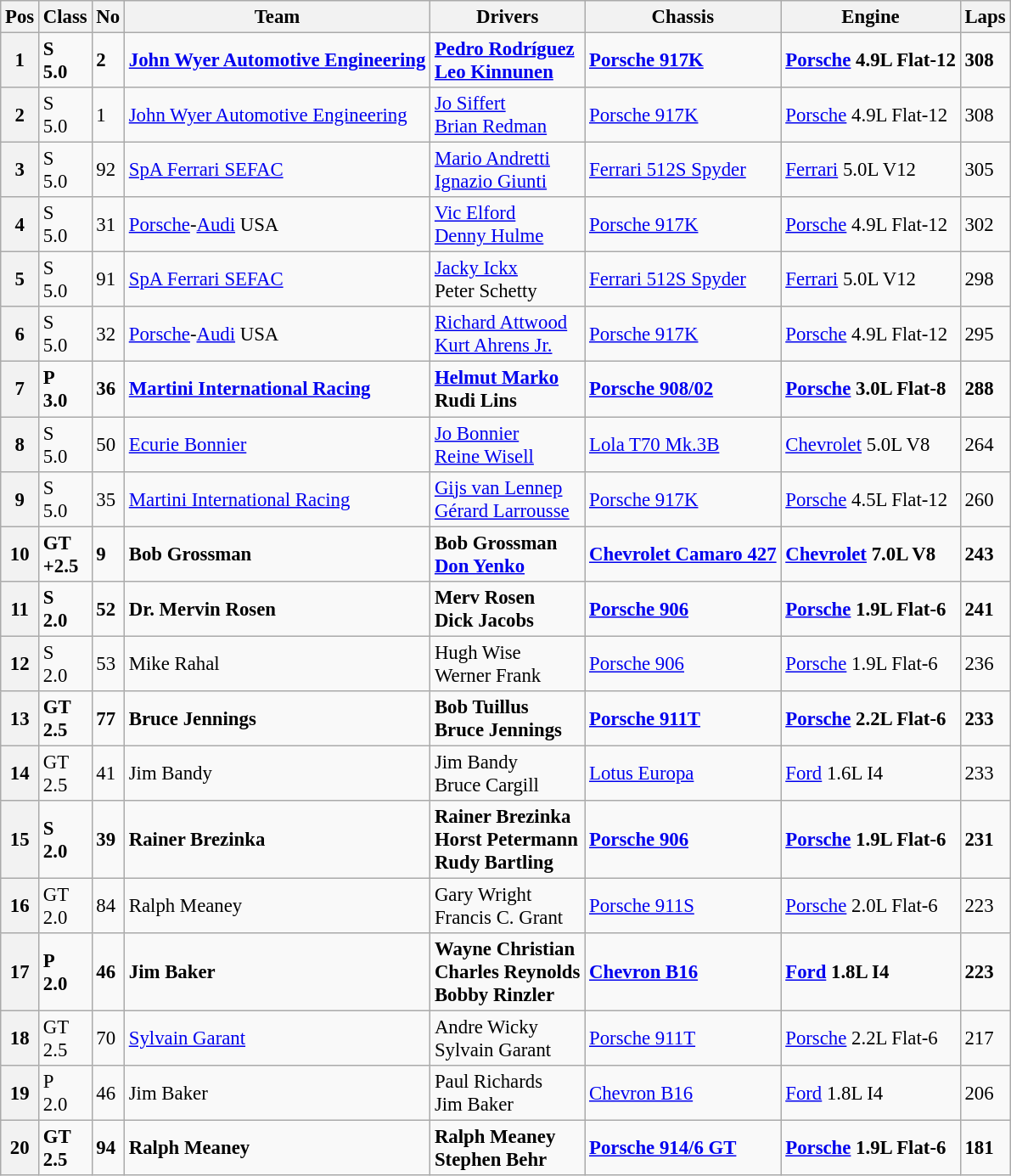<table class="wikitable" style="font-size: 95%;">
<tr>
<th>Pos</th>
<th>Class</th>
<th>No</th>
<th>Team</th>
<th>Drivers</th>
<th>Chassis</th>
<th>Engine</th>
<th>Laps</th>
</tr>
<tr style="font-weight:bold">
<th>1</th>
<td>S<br>5.0</td>
<td>2</td>
<td> <a href='#'>John Wyer Automotive Engineering</a></td>
<td> <a href='#'>Pedro Rodríguez</a><br> <a href='#'>Leo Kinnunen</a></td>
<td><a href='#'>Porsche 917K</a></td>
<td><a href='#'>Porsche</a> 4.9L Flat-12</td>
<td>308</td>
</tr>
<tr>
<th>2</th>
<td>S<br>5.0</td>
<td>1</td>
<td> <a href='#'>John Wyer Automotive Engineering</a></td>
<td> <a href='#'>Jo Siffert</a><br> <a href='#'>Brian Redman</a></td>
<td><a href='#'>Porsche 917K</a></td>
<td><a href='#'>Porsche</a> 4.9L Flat-12</td>
<td>308</td>
</tr>
<tr>
<th>3</th>
<td>S<br>5.0</td>
<td>92</td>
<td> <a href='#'>SpA Ferrari SEFAC</a></td>
<td> <a href='#'>Mario Andretti</a><br> <a href='#'>Ignazio Giunti</a></td>
<td><a href='#'>Ferrari 512S Spyder</a></td>
<td><a href='#'>Ferrari</a> 5.0L V12</td>
<td>305</td>
</tr>
<tr>
<th>4</th>
<td>S<br>5.0</td>
<td>31</td>
<td> <a href='#'>Porsche</a>-<a href='#'>Audi</a> USA</td>
<td> <a href='#'>Vic Elford</a><br> <a href='#'>Denny Hulme</a></td>
<td><a href='#'>Porsche 917K</a></td>
<td><a href='#'>Porsche</a> 4.9L Flat-12</td>
<td>302</td>
</tr>
<tr>
<th>5</th>
<td>S<br>5.0</td>
<td>91</td>
<td> <a href='#'>SpA Ferrari SEFAC</a></td>
<td> <a href='#'>Jacky Ickx</a><br> Peter Schetty</td>
<td><a href='#'>Ferrari 512S Spyder</a></td>
<td><a href='#'>Ferrari</a> 5.0L V12</td>
<td>298</td>
</tr>
<tr>
<th>6</th>
<td>S<br>5.0</td>
<td>32</td>
<td> <a href='#'>Porsche</a>-<a href='#'>Audi</a> USA</td>
<td> <a href='#'>Richard Attwood</a><br> <a href='#'>Kurt Ahrens Jr.</a></td>
<td><a href='#'>Porsche 917K</a></td>
<td><a href='#'>Porsche</a> 4.9L Flat-12</td>
<td>295</td>
</tr>
<tr style="font-weight:bold">
<th>7</th>
<td>P<br>3.0</td>
<td>36</td>
<td> <a href='#'>Martini International Racing</a></td>
<td> <a href='#'>Helmut Marko</a><br> Rudi Lins</td>
<td><a href='#'>Porsche 908/02</a></td>
<td><a href='#'>Porsche</a> 3.0L Flat-8</td>
<td>288</td>
</tr>
<tr>
<th>8</th>
<td>S<br>5.0</td>
<td>50</td>
<td> <a href='#'>Ecurie Bonnier</a></td>
<td> <a href='#'>Jo Bonnier</a><br> <a href='#'>Reine Wisell</a></td>
<td><a href='#'>Lola T70 Mk.3B</a></td>
<td><a href='#'>Chevrolet</a> 5.0L V8</td>
<td>264</td>
</tr>
<tr>
<th>9</th>
<td>S<br>5.0</td>
<td>35</td>
<td> <a href='#'>Martini International Racing</a></td>
<td> <a href='#'>Gijs van Lennep</a><br> <a href='#'>Gérard Larrousse</a></td>
<td><a href='#'>Porsche 917K</a></td>
<td><a href='#'>Porsche</a> 4.5L Flat-12</td>
<td>260</td>
</tr>
<tr style="font-weight:bold">
<th>10</th>
<td>GT<br>+2.5</td>
<td>9</td>
<td> Bob Grossman</td>
<td> Bob Grossman<br> <a href='#'>Don Yenko</a></td>
<td><a href='#'>Chevrolet Camaro 427</a></td>
<td><a href='#'>Chevrolet</a> 7.0L V8</td>
<td>243</td>
</tr>
<tr style="font-weight:bold">
<th>11</th>
<td>S<br>2.0</td>
<td>52</td>
<td> Dr. Mervin Rosen</td>
<td> Merv Rosen<br> Dick Jacobs</td>
<td><a href='#'>Porsche 906</a></td>
<td><a href='#'>Porsche</a> 1.9L Flat-6</td>
<td>241</td>
</tr>
<tr>
<th>12</th>
<td>S<br>2.0</td>
<td>53</td>
<td> Mike Rahal</td>
<td> Hugh Wise<br> Werner Frank</td>
<td><a href='#'>Porsche 906</a></td>
<td><a href='#'>Porsche</a> 1.9L Flat-6</td>
<td>236</td>
</tr>
<tr style="font-weight:bold">
<th>13</th>
<td>GT<br>2.5</td>
<td>77</td>
<td> Bruce Jennings</td>
<td> Bob Tuillus<br> Bruce Jennings</td>
<td><a href='#'>Porsche 911T</a></td>
<td><a href='#'>Porsche</a> 2.2L Flat-6</td>
<td>233</td>
</tr>
<tr>
<th>14</th>
<td>GT<br>2.5</td>
<td>41</td>
<td> Jim Bandy</td>
<td> Jim Bandy<br> Bruce Cargill</td>
<td><a href='#'>Lotus Europa</a></td>
<td><a href='#'>Ford</a> 1.6L I4</td>
<td>233</td>
</tr>
<tr style="font-weight:bold">
<th>15</th>
<td>S<br>2.0</td>
<td>39</td>
<td> Rainer Brezinka</td>
<td> Rainer Brezinka<br> Horst Petermann<br> Rudy Bartling</td>
<td><a href='#'>Porsche 906</a></td>
<td><a href='#'>Porsche</a> 1.9L Flat-6</td>
<td>231</td>
</tr>
<tr>
<th>16</th>
<td>GT<br>2.0</td>
<td>84</td>
<td> Ralph Meaney</td>
<td> Gary Wright<br> Francis C. Grant</td>
<td><a href='#'>Porsche 911S</a></td>
<td><a href='#'>Porsche</a> 2.0L Flat-6</td>
<td>223</td>
</tr>
<tr style="font-weight:bold">
<th>17</th>
<td>P<br>2.0</td>
<td>46</td>
<td> Jim Baker</td>
<td> Wayne Christian<br> Charles Reynolds<br> Bobby Rinzler</td>
<td><a href='#'>Chevron B16</a></td>
<td><a href='#'>Ford</a> 1.8L I4</td>
<td>223</td>
</tr>
<tr>
<th>18</th>
<td>GT<br>2.5</td>
<td>70</td>
<td> <a href='#'>Sylvain Garant</a></td>
<td> Andre Wicky<br> Sylvain Garant</td>
<td><a href='#'>Porsche 911T</a></td>
<td><a href='#'>Porsche</a> 2.2L Flat-6</td>
<td>217</td>
</tr>
<tr>
<th>19</th>
<td>P<br>2.0</td>
<td>46</td>
<td> Jim Baker</td>
<td> Paul Richards<br> Jim Baker</td>
<td><a href='#'>Chevron B16</a></td>
<td><a href='#'>Ford</a> 1.8L I4</td>
<td>206</td>
</tr>
<tr style="font-weight:bold">
<th>20</th>
<td>GT<br>2.5</td>
<td>94</td>
<td> Ralph Meaney</td>
<td> Ralph Meaney<br> Stephen Behr</td>
<td><a href='#'>Porsche 914/6 GT</a></td>
<td><a href='#'>Porsche</a> 1.9L Flat-6</td>
<td>181</td>
</tr>
</table>
